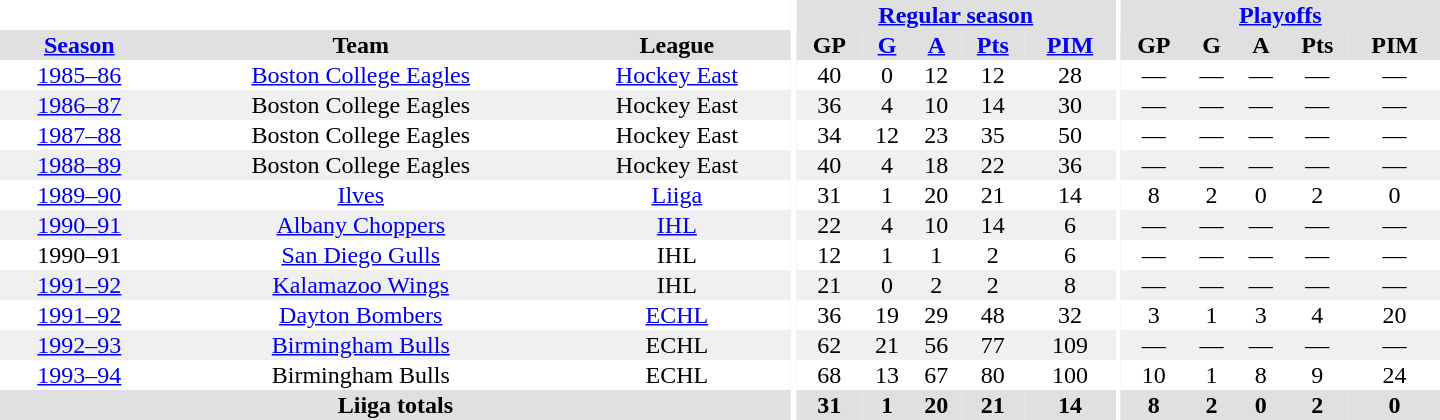<table border="0" cellpadding="1" cellspacing="0" style="text-align:center; width:60em">
<tr bgcolor="#e0e0e0">
<th colspan="3" bgcolor="#ffffff"></th>
<th rowspan="99" bgcolor="#ffffff"></th>
<th colspan="5"><a href='#'>Regular season</a></th>
<th rowspan="99" bgcolor="#ffffff"></th>
<th colspan="5"><a href='#'>Playoffs</a></th>
</tr>
<tr bgcolor="#e0e0e0">
<th><a href='#'>Season</a></th>
<th>Team</th>
<th>League</th>
<th>GP</th>
<th><a href='#'>G</a></th>
<th><a href='#'>A</a></th>
<th><a href='#'>Pts</a></th>
<th><a href='#'>PIM</a></th>
<th>GP</th>
<th>G</th>
<th>A</th>
<th>Pts</th>
<th>PIM</th>
</tr>
<tr>
<td><a href='#'>1985–86</a></td>
<td><a href='#'>Boston College Eagles</a></td>
<td><a href='#'>Hockey East</a></td>
<td>40</td>
<td>0</td>
<td>12</td>
<td>12</td>
<td>28</td>
<td>—</td>
<td>—</td>
<td>—</td>
<td>—</td>
<td>—</td>
</tr>
<tr bgcolor="#f0f0f0">
<td><a href='#'>1986–87</a></td>
<td>Boston College Eagles</td>
<td>Hockey East</td>
<td>36</td>
<td>4</td>
<td>10</td>
<td>14</td>
<td>30</td>
<td>—</td>
<td>—</td>
<td>—</td>
<td>—</td>
<td>—</td>
</tr>
<tr>
<td><a href='#'>1987–88</a></td>
<td>Boston College Eagles</td>
<td>Hockey East</td>
<td>34</td>
<td>12</td>
<td>23</td>
<td>35</td>
<td>50</td>
<td>—</td>
<td>—</td>
<td>—</td>
<td>—</td>
<td>—</td>
</tr>
<tr bgcolor="#f0f0f0">
<td><a href='#'>1988–89</a></td>
<td>Boston College Eagles</td>
<td>Hockey East</td>
<td>40</td>
<td>4</td>
<td>18</td>
<td>22</td>
<td>36</td>
<td>—</td>
<td>—</td>
<td>—</td>
<td>—</td>
<td>—</td>
</tr>
<tr>
<td><a href='#'>1989–90</a></td>
<td><a href='#'>Ilves</a></td>
<td><a href='#'>Liiga</a></td>
<td>31</td>
<td>1</td>
<td>20</td>
<td>21</td>
<td>14</td>
<td>8</td>
<td>2</td>
<td>0</td>
<td>2</td>
<td>0</td>
</tr>
<tr bgcolor="#f0f0f0">
<td><a href='#'>1990–91</a></td>
<td><a href='#'>Albany Choppers</a></td>
<td><a href='#'>IHL</a></td>
<td>22</td>
<td>4</td>
<td>10</td>
<td>14</td>
<td>6</td>
<td>—</td>
<td>—</td>
<td>—</td>
<td>—</td>
<td>—</td>
</tr>
<tr>
<td>1990–91</td>
<td><a href='#'>San Diego Gulls</a></td>
<td>IHL</td>
<td>12</td>
<td>1</td>
<td>1</td>
<td>2</td>
<td>6</td>
<td>—</td>
<td>—</td>
<td>—</td>
<td>—</td>
<td>—</td>
</tr>
<tr bgcolor="#f0f0f0">
<td><a href='#'>1991–92</a></td>
<td><a href='#'>Kalamazoo Wings</a></td>
<td>IHL</td>
<td>21</td>
<td>0</td>
<td>2</td>
<td>2</td>
<td>8</td>
<td>—</td>
<td>—</td>
<td>—</td>
<td>—</td>
<td>—</td>
</tr>
<tr>
<td><a href='#'>1991–92</a></td>
<td><a href='#'>Dayton Bombers</a></td>
<td><a href='#'>ECHL</a></td>
<td>36</td>
<td>19</td>
<td>29</td>
<td>48</td>
<td>32</td>
<td>3</td>
<td>1</td>
<td>3</td>
<td>4</td>
<td>20</td>
</tr>
<tr bgcolor="#f0f0f0">
<td><a href='#'>1992–93</a></td>
<td><a href='#'>Birmingham Bulls</a></td>
<td>ECHL</td>
<td>62</td>
<td>21</td>
<td>56</td>
<td>77</td>
<td>109</td>
<td>—</td>
<td>—</td>
<td>—</td>
<td>—</td>
<td>—</td>
</tr>
<tr>
<td><a href='#'>1993–94</a></td>
<td>Birmingham Bulls</td>
<td>ECHL</td>
<td>68</td>
<td>13</td>
<td>67</td>
<td>80</td>
<td>100</td>
<td>10</td>
<td>1</td>
<td>8</td>
<td>9</td>
<td>24</td>
</tr>
<tr bgcolor="#e0e0e0">
<th colspan="3">Liiga totals</th>
<th>31</th>
<th>1</th>
<th>20</th>
<th>21</th>
<th>14</th>
<th>8</th>
<th>2</th>
<th>0</th>
<th>2</th>
<th>0</th>
</tr>
</table>
